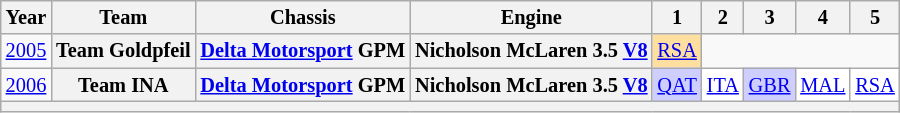<table class="wikitable" style="text-align:center; font-size:85%">
<tr>
<th>Year</th>
<th>Team</th>
<th>Chassis</th>
<th>Engine</th>
<th>1</th>
<th>2</th>
<th>3</th>
<th>4</th>
<th>5</th>
</tr>
<tr>
<td><a href='#'>2005</a></td>
<th nowrap>Team Goldpfeil</th>
<th nowrap><a href='#'>Delta Motorsport</a> GPM</th>
<th nowrap>Nicholson McLaren 3.5 <a href='#'>V8</a></th>
<td style="background:#ffdf9f;"><a href='#'>RSA</a><br></td>
<td colspan=4></td>
</tr>
<tr>
<td><a href='#'>2006</a></td>
<th nowrap>Team INA</th>
<th nowrap><a href='#'>Delta Motorsport</a> GPM</th>
<th nowrap>Nicholson McLaren 3.5 <a href='#'>V8</a></th>
<td style="background:#cfcfff;"><a href='#'>QAT</a><br></td>
<td style="background:#ffffff;"><a href='#'>ITA</a><br></td>
<td style="background:#cfcfff;"><a href='#'>GBR</a><br></td>
<td style="background:#ffffff;"><a href='#'>MAL</a><br></td>
<td style="background:#ffffff;"><a href='#'>RSA</a><br></td>
</tr>
<tr>
<th colspan="9"></th>
</tr>
</table>
